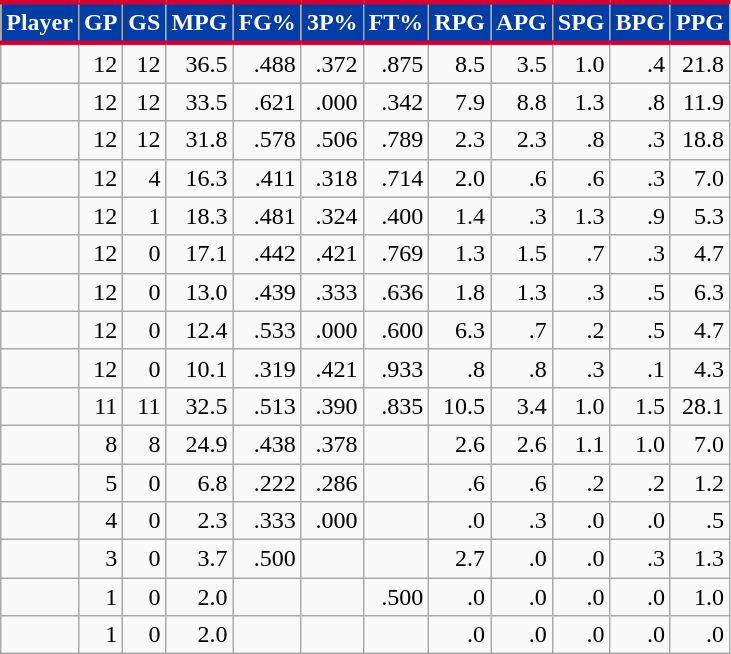<table class="wikitable sortable" style="text-align:right;">
<tr>
<th style="background:#003DA5; color:#FFFFFF; border-top:#D50032 3px solid; border-bottom:#D50032 3px solid;">Player</th>
<th style="background:#003DA5; color:#FFFFFF; border-top:#D50032 3px solid; border-bottom:#D50032 3px solid;">GP</th>
<th style="background:#003DA5; color:#FFFFFF; border-top:#D50032 3px solid; border-bottom:#D50032 3px solid;">GS</th>
<th style="background:#003DA5; color:#FFFFFF; border-top:#D50032 3px solid; border-bottom:#D50032 3px solid;">MPG</th>
<th style="background:#003DA5; color:#FFFFFF; border-top:#D50032 3px solid; border-bottom:#D50032 3px solid;">FG%</th>
<th style="background:#003DA5; color:#FFFFFF; border-top:#D50032 3px solid; border-bottom:#D50032 3px solid;">3P%</th>
<th style="background:#003DA5; color:#FFFFFF; border-top:#D50032 3px solid; border-bottom:#D50032 3px solid;">FT%</th>
<th style="background:#003DA5; color:#FFFFFF; border-top:#D50032 3px solid; border-bottom:#D50032 3px solid;">RPG</th>
<th style="background:#003DA5; color:#FFFFFF; border-top:#D50032 3px solid; border-bottom:#D50032 3px solid;">APG</th>
<th style="background:#003DA5; color:#FFFFFF; border-top:#D50032 3px solid; border-bottom:#D50032 3px solid;">SPG</th>
<th style="background:#003DA5; color:#FFFFFF; border-top:#D50032 3px solid; border-bottom:#D50032 3px solid;">BPG</th>
<th style="background:#003DA5; color:#FFFFFF; border-top:#D50032 3px solid; border-bottom:#D50032 3px solid;">PPG</th>
</tr>
<tr>
<td style="text-align:left;"></td>
<td>12</td>
<td>12</td>
<td>36.5</td>
<td>.488</td>
<td>.372</td>
<td>.875</td>
<td>8.5</td>
<td>3.5</td>
<td>1.0</td>
<td>.4</td>
<td>21.8</td>
</tr>
<tr>
<td style="text-align:left;"></td>
<td>12</td>
<td>12</td>
<td>33.5</td>
<td>.621</td>
<td>.000</td>
<td>.342</td>
<td>7.9</td>
<td>8.8</td>
<td>1.3</td>
<td>.8</td>
<td>11.9</td>
</tr>
<tr>
<td style="text-align:left;"></td>
<td>12</td>
<td>12</td>
<td>31.8</td>
<td>.578</td>
<td>.506</td>
<td>.789</td>
<td>2.3</td>
<td>2.3</td>
<td>.8</td>
<td>.3</td>
<td>18.8</td>
</tr>
<tr>
<td style="text-align:left;"></td>
<td>12</td>
<td>4</td>
<td>16.3</td>
<td>.411</td>
<td>.318</td>
<td>.714</td>
<td>2.0</td>
<td>.6</td>
<td>.6</td>
<td>.3</td>
<td>7.0</td>
</tr>
<tr>
<td style="text-align:left;"></td>
<td>12</td>
<td>1</td>
<td>18.3</td>
<td>.481</td>
<td>.324</td>
<td>.400</td>
<td>1.4</td>
<td>.3</td>
<td>1.3</td>
<td>.9</td>
<td>5.3</td>
</tr>
<tr>
<td style="text-align:left;"></td>
<td>12</td>
<td>0</td>
<td>17.1</td>
<td>.442</td>
<td>.421</td>
<td>.769</td>
<td>1.3</td>
<td>1.5</td>
<td>.7</td>
<td>.3</td>
<td>4.7</td>
</tr>
<tr>
<td style="text-align:left;"></td>
<td>12</td>
<td>0</td>
<td>13.0</td>
<td>.439</td>
<td>.333</td>
<td>.636</td>
<td>1.8</td>
<td>1.3</td>
<td>.3</td>
<td>.5</td>
<td>6.3</td>
</tr>
<tr>
<td style="text-align:left;"></td>
<td>12</td>
<td>0</td>
<td>12.4</td>
<td>.533</td>
<td>.000</td>
<td>.600</td>
<td>6.3</td>
<td>.7</td>
<td>.2</td>
<td>.5</td>
<td>4.7</td>
</tr>
<tr>
<td style="text-align:left;"></td>
<td>12</td>
<td>0</td>
<td>10.1</td>
<td>.319</td>
<td>.421</td>
<td>.933</td>
<td>.8</td>
<td>.8</td>
<td>.3</td>
<td>.1</td>
<td>4.3</td>
</tr>
<tr>
<td style="text-align:left;"></td>
<td>11</td>
<td>11</td>
<td>32.5</td>
<td>.513</td>
<td>.390</td>
<td>.835</td>
<td>10.5</td>
<td>3.4</td>
<td>1.0</td>
<td>1.5</td>
<td>28.1</td>
</tr>
<tr>
<td style="text-align:left;"></td>
<td>8</td>
<td>8</td>
<td>24.9</td>
<td>.438</td>
<td>.378</td>
<td></td>
<td>2.6</td>
<td>2.6</td>
<td>1.1</td>
<td>1.0</td>
<td>7.0</td>
</tr>
<tr>
<td style="text-align:left;"></td>
<td>5</td>
<td>0</td>
<td>6.8</td>
<td>.222</td>
<td>.286</td>
<td></td>
<td>.6</td>
<td>.6</td>
<td>.2</td>
<td>.2</td>
<td>1.2</td>
</tr>
<tr>
<td style="text-align:left;"></td>
<td>4</td>
<td>0</td>
<td>2.3</td>
<td>.333</td>
<td>.000</td>
<td></td>
<td>.0</td>
<td>.3</td>
<td>.0</td>
<td>.0</td>
<td>.5</td>
</tr>
<tr>
<td style="text-align:left;"></td>
<td>3</td>
<td>0</td>
<td>3.7</td>
<td>.500</td>
<td></td>
<td></td>
<td>2.7</td>
<td>.0</td>
<td>.0</td>
<td>.3</td>
<td>1.3</td>
</tr>
<tr>
<td style="text-align:left;"></td>
<td>1</td>
<td>0</td>
<td>2.0</td>
<td></td>
<td></td>
<td>.500</td>
<td>.0</td>
<td>.0</td>
<td>.0</td>
<td>.0</td>
<td>1.0</td>
</tr>
<tr>
<td style="text-align:left;"></td>
<td>1</td>
<td>0</td>
<td>2.0</td>
<td></td>
<td></td>
<td></td>
<td>.0</td>
<td>.0</td>
<td>.0</td>
<td>.0</td>
<td>.0</td>
</tr>
</table>
